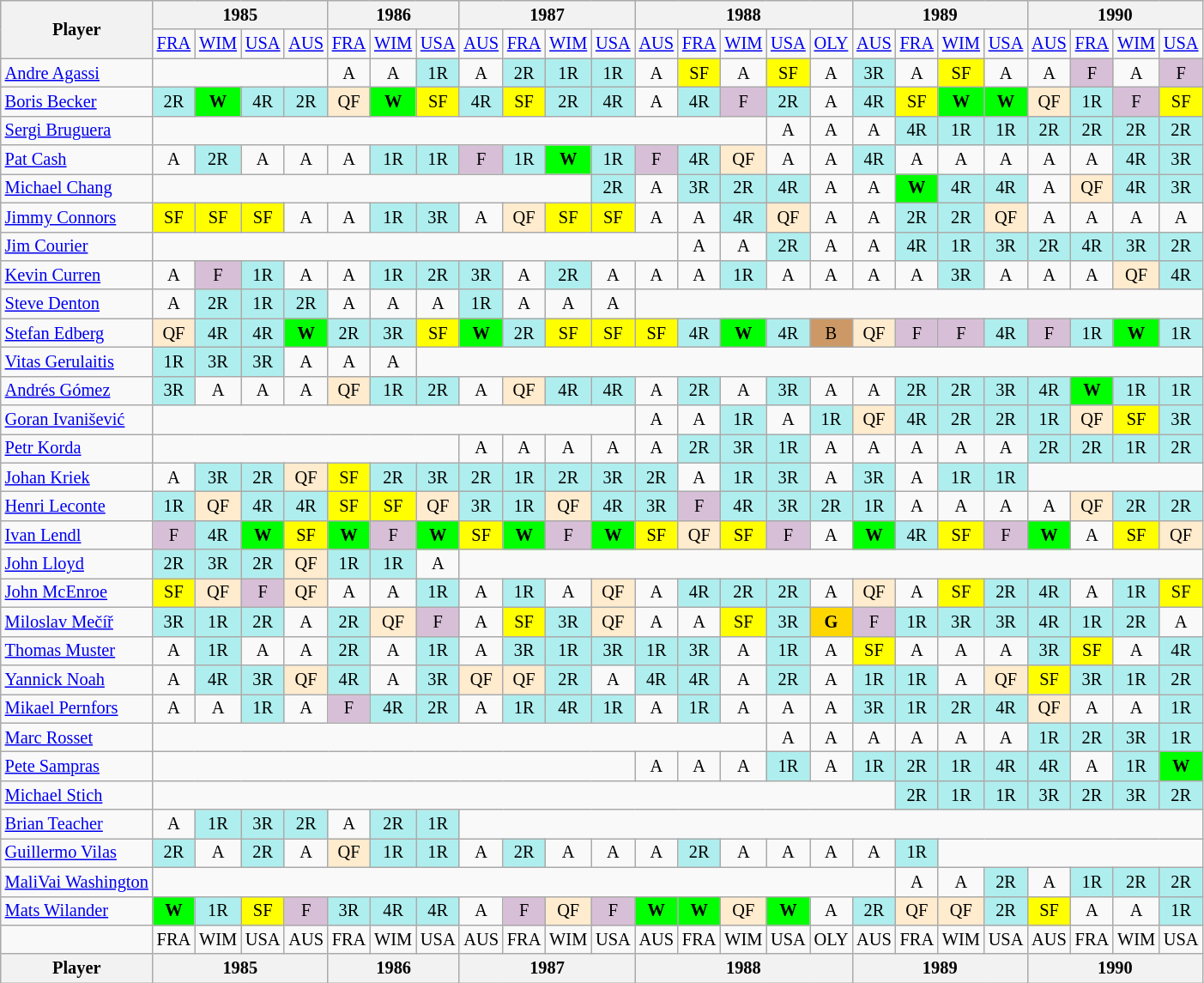<table class=wikitable style=text-align:center;font-size:85%>
<tr>
<th rowspan=2>Player</th>
<th colspan=4>1985</th>
<th colspan=3>1986</th>
<th colspan=4>1987</th>
<th colspan=5>1988</th>
<th colspan=4>1989</th>
<th colspan=4>1990</th>
</tr>
<tr>
<td><a href='#'>FRA</a></td>
<td><a href='#'>WIM</a></td>
<td><a href='#'>USA</a></td>
<td><a href='#'>AUS</a></td>
<td><a href='#'>FRA</a></td>
<td><a href='#'>WIM</a></td>
<td><a href='#'>USA</a></td>
<td><a href='#'>AUS</a></td>
<td><a href='#'>FRA</a></td>
<td><a href='#'>WIM</a></td>
<td><a href='#'>USA</a></td>
<td><a href='#'>AUS</a></td>
<td><a href='#'>FRA</a></td>
<td><a href='#'>WIM</a></td>
<td><a href='#'>USA</a></td>
<td><a href='#'>OLY</a></td>
<td><a href='#'>AUS</a></td>
<td><a href='#'>FRA</a></td>
<td><a href='#'>WIM</a></td>
<td><a href='#'>USA</a></td>
<td><a href='#'>AUS</a></td>
<td><a href='#'>FRA</a></td>
<td><a href='#'>WIM</a></td>
<td><a href='#'>USA</a></td>
</tr>
<tr>
<td align=left> <a href='#'>Andre Agassi</a></td>
<td colspan=4></td>
<td>A</td>
<td>A</td>
<td bgcolor=afeeee>1R</td>
<td>A</td>
<td bgcolor=afeeee>2R</td>
<td bgcolor=afeeee>1R</td>
<td bgcolor=afeeee>1R</td>
<td>A</td>
<td bgcolor=yellow>SF</td>
<td>A</td>
<td bgcolor=yellow>SF</td>
<td>A</td>
<td bgcolor=afeeee>3R</td>
<td>A</td>
<td bgcolor=yellow>SF</td>
<td>A</td>
<td>A</td>
<td bgcolor=thistle>F</td>
<td>A</td>
<td bgcolor=thistle>F</td>
</tr>
<tr>
<td align=left> <a href='#'>Boris Becker</a></td>
<td bgcolor=afeeee>2R</td>
<td bgcolor=lime><strong>W</strong></td>
<td bgcolor=afeeee>4R</td>
<td bgcolor=afeeee>2R</td>
<td bgcolor=ffebcd>QF</td>
<td bgcolor=lime><strong>W</strong></td>
<td bgcolor=yellow>SF</td>
<td bgcolor=afeeee>4R</td>
<td bgcolor=yellow>SF</td>
<td bgcolor=afeeee>2R</td>
<td bgcolor=afeeee>4R</td>
<td>A</td>
<td bgcolor=afeeee>4R</td>
<td bgcolor=thistle>F</td>
<td bgcolor=afeeee>2R</td>
<td>A</td>
<td bgcolor=afeeee>4R</td>
<td bgcolor=yellow>SF</td>
<td bgcolor=lime><strong>W</strong></td>
<td bgcolor=lime><strong>W</strong></td>
<td bgcolor=ffebcd>QF</td>
<td bgcolor=afeeee>1R</td>
<td bgcolor=thistle>F</td>
<td bgcolor=yellow>SF</td>
</tr>
<tr>
<td align=left> <a href='#'>Sergi Bruguera</a></td>
<td colspan=14></td>
<td>A</td>
<td>A</td>
<td>A</td>
<td bgcolor=afeeee>4R</td>
<td bgcolor=afeeee>1R</td>
<td bgcolor=afeeee>1R</td>
<td bgcolor=afeeee>2R</td>
<td bgcolor=afeeee>2R</td>
<td bgcolor=afeeee>2R</td>
<td bgcolor=afeeee>2R</td>
</tr>
<tr>
<td align=left> <a href='#'>Pat Cash</a></td>
<td>A</td>
<td bgcolor=afeeee>2R</td>
<td>A</td>
<td>A</td>
<td>A</td>
<td bgcolor=afeeee>1R</td>
<td bgcolor=afeeee>1R</td>
<td bgcolor=thistle>F</td>
<td bgcolor=afeeee>1R</td>
<td bgcolor=lime><strong>W</strong></td>
<td bgcolor=afeeee>1R</td>
<td bgcolor=thistle>F</td>
<td bgcolor=afeeee>4R</td>
<td bgcolor=ffebcd>QF</td>
<td>A</td>
<td>A</td>
<td bgcolor=afeeee>4R</td>
<td>A</td>
<td>A</td>
<td>A</td>
<td>A</td>
<td>A</td>
<td bgcolor=afeeee>4R</td>
<td bgcolor=afeeee>3R</td>
</tr>
<tr>
<td align=left> <a href='#'>Michael Chang</a></td>
<td colspan=10></td>
<td bgcolor=afeeee>2R</td>
<td>A</td>
<td bgcolor=afeeee>3R</td>
<td bgcolor=afeeee>2R</td>
<td bgcolor=afeeee>4R</td>
<td>A</td>
<td>A</td>
<td bgcolor=lime><strong>W</strong></td>
<td bgcolor=afeeee>4R</td>
<td bgcolor=afeeee>4R</td>
<td>A</td>
<td bgcolor=ffebcd>QF</td>
<td bgcolor=afeeee>4R</td>
<td bgcolor=afeeee>3R</td>
</tr>
<tr>
<td align=left> <a href='#'>Jimmy Connors</a></td>
<td bgcolor=yellow>SF</td>
<td bgcolor=yellow>SF</td>
<td bgcolor=yellow>SF</td>
<td>A</td>
<td>A</td>
<td bgcolor=afeeee>1R</td>
<td bgcolor=afeeee>3R</td>
<td>A</td>
<td bgcolor=ffebcd>QF</td>
<td bgcolor=yellow>SF</td>
<td bgcolor=yellow>SF</td>
<td>A</td>
<td>A</td>
<td bgcolor=afeeee>4R</td>
<td bgcolor=ffebcd>QF</td>
<td>A</td>
<td>A</td>
<td bgcolor=afeeee>2R</td>
<td bgcolor=afeeee>2R</td>
<td bgcolor=ffebcd>QF</td>
<td>A</td>
<td>A</td>
<td>A</td>
<td>A</td>
</tr>
<tr>
<td align=left> <a href='#'>Jim Courier</a></td>
<td colspan=12></td>
<td>A</td>
<td>A</td>
<td bgcolor=afeeee>2R</td>
<td>A</td>
<td>A</td>
<td bgcolor=afeeee>4R</td>
<td bgcolor=afeeee>1R</td>
<td bgcolor=afeeee>3R</td>
<td bgcolor=afeeee>2R</td>
<td bgcolor=afeeee>4R</td>
<td bgcolor=afeeee>3R</td>
<td bgcolor=afeeee>2R</td>
</tr>
<tr>
<td align=left> <a href='#'>Kevin Curren</a></td>
<td>A</td>
<td bgcolor=thistle>F</td>
<td bgcolor=afeeee>1R</td>
<td>A</td>
<td>A</td>
<td bgcolor=afeeee>1R</td>
<td bgcolor=afeeee>2R</td>
<td bgcolor=afeeee>3R</td>
<td>A</td>
<td bgcolor=afeeee>2R</td>
<td>A</td>
<td>A</td>
<td>A</td>
<td bgcolor=afeeee>1R</td>
<td>A</td>
<td>A</td>
<td>A</td>
<td>A</td>
<td bgcolor=afeeee>3R</td>
<td>A</td>
<td>A</td>
<td>A</td>
<td bgcolor=ffebcd>QF</td>
<td bgcolor=afeeee>4R</td>
</tr>
<tr>
<td align=left> <a href='#'>Steve Denton</a></td>
<td>A</td>
<td bgcolor=afeeee>2R</td>
<td bgcolor=afeeee>1R</td>
<td bgcolor=afeeee>2R</td>
<td>A</td>
<td>A</td>
<td>A</td>
<td bgcolor=afeeee>1R</td>
<td>A</td>
<td>A</td>
<td>A</td>
<td colspan=13></td>
</tr>
<tr>
<td align=left> <a href='#'>Stefan Edberg</a></td>
<td bgcolor=ffebcd>QF</td>
<td bgcolor=afeeee>4R</td>
<td bgcolor=afeeee>4R</td>
<td bgcolor=lime><strong>W</strong></td>
<td bgcolor=afeeee>2R</td>
<td bgcolor=afeeee>3R</td>
<td bgcolor=yellow>SF</td>
<td bgcolor=lime><strong>W</strong></td>
<td bgcolor=afeeee>2R</td>
<td bgcolor=yellow>SF</td>
<td bgcolor=yellow>SF</td>
<td bgcolor=yellow>SF</td>
<td bgcolor=afeeee>4R</td>
<td bgcolor=lime><strong>W</strong></td>
<td bgcolor=afeeee>4R</td>
<td bgcolor=cc9966>B</td>
<td bgcolor=ffebcd>QF</td>
<td bgcolor=thistle>F</td>
<td bgcolor=thistle>F</td>
<td bgcolor=afeeee>4R</td>
<td bgcolor=thistle>F</td>
<td bgcolor=afeeee>1R</td>
<td bgcolor=lime><strong>W</strong></td>
<td bgcolor=afeeee>1R</td>
</tr>
<tr>
<td align=left> <a href='#'>Vitas Gerulaitis</a></td>
<td bgcolor=afeeee>1R</td>
<td bgcolor=afeeee>3R</td>
<td bgcolor=afeeee>3R</td>
<td>A</td>
<td>A</td>
<td>A</td>
<td colspan=18></td>
</tr>
<tr>
<td align=left> <a href='#'>Andrés Gómez</a></td>
<td bgcolor=afeeee>3R</td>
<td>A</td>
<td>A</td>
<td>A</td>
<td bgcolor=ffebcd>QF</td>
<td bgcolor=afeeee>1R</td>
<td bgcolor=afeeee>2R</td>
<td>A</td>
<td bgcolor=ffebcd>QF</td>
<td bgcolor=afeeee>4R</td>
<td bgcolor=afeeee>4R</td>
<td>A</td>
<td bgcolor=afeeee>2R</td>
<td>A</td>
<td bgcolor=afeeee>3R</td>
<td>A</td>
<td>A</td>
<td bgcolor=afeeee>2R</td>
<td bgcolor=afeeee>2R</td>
<td bgcolor=afeeee>3R</td>
<td bgcolor=afeeee>4R</td>
<td bgcolor=lime><strong>W</strong></td>
<td bgcolor=afeeee>1R</td>
<td bgcolor=afeeee>1R</td>
</tr>
<tr>
<td align=left> <a href='#'>Goran Ivanišević</a></td>
<td colspan=11></td>
<td>A</td>
<td>A</td>
<td bgcolor=afeeee>1R</td>
<td>A</td>
<td bgcolor=afeeee>1R</td>
<td bgcolor=ffebcd>QF</td>
<td bgcolor=afeeee>4R</td>
<td bgcolor=afeeee>2R</td>
<td bgcolor=afeeee>2R</td>
<td bgcolor=afeeee>1R</td>
<td bgcolor=ffebcd>QF</td>
<td bgcolor=yellow>SF</td>
<td bgcolor=afeeee>3R</td>
</tr>
<tr>
<td align=left> <a href='#'>Petr Korda</a></td>
<td colspan=7></td>
<td>A</td>
<td>A</td>
<td>A</td>
<td>A</td>
<td>A</td>
<td bgcolor=afeeee>2R</td>
<td bgcolor=afeeee>3R</td>
<td bgcolor=afeeee>1R</td>
<td>A</td>
<td>A</td>
<td>A</td>
<td>A</td>
<td>A</td>
<td bgcolor=afeeee>2R</td>
<td bgcolor=afeeee>2R</td>
<td bgcolor=afeeee>1R</td>
<td bgcolor=afeeee>2R</td>
</tr>
<tr>
<td align=left> <a href='#'>Johan Kriek</a></td>
<td>A</td>
<td bgcolor=afeeee>3R</td>
<td bgcolor=afeeee>2R</td>
<td bgcolor=ffebcd>QF</td>
<td bgcolor=yellow>SF</td>
<td bgcolor=afeeee>2R</td>
<td bgcolor=afeeee>3R</td>
<td bgcolor=afeeee>2R</td>
<td bgcolor=afeeee>1R</td>
<td bgcolor=afeeee>2R</td>
<td bgcolor=afeeee>3R</td>
<td bgcolor=afeeee>2R</td>
<td>A</td>
<td bgcolor=afeeee>1R</td>
<td bgcolor=afeeee>3R</td>
<td>A</td>
<td bgcolor=afeeee>3R</td>
<td>A</td>
<td bgcolor=afeeee>1R</td>
<td bgcolor=afeeee>1R</td>
<td colspan=4></td>
</tr>
<tr>
<td align=left> <a href='#'>Henri Leconte</a></td>
<td bgcolor=afeeee>1R</td>
<td bgcolor=ffebcd>QF</td>
<td bgcolor=afeeee>4R</td>
<td bgcolor=afeeee>4R</td>
<td bgcolor=yellow>SF</td>
<td bgcolor=yellow>SF</td>
<td bgcolor=ffebcd>QF</td>
<td bgcolor=afeeee>3R</td>
<td bgcolor=afeeee>1R</td>
<td bgcolor=ffebcd>QF</td>
<td bgcolor=afeeee>4R</td>
<td bgcolor=afeeee>3R</td>
<td bgcolor=thistle>F</td>
<td bgcolor=afeeee>4R</td>
<td bgcolor=afeeee>3R</td>
<td bgcolor=afeeee>2R</td>
<td bgcolor=afeeee>1R</td>
<td>A</td>
<td>A</td>
<td>A</td>
<td>A</td>
<td bgcolor=ffebcd>QF</td>
<td bgcolor=afeeee>2R</td>
<td bgcolor=afeeee>2R</td>
</tr>
<tr>
<td align=left> <a href='#'>Ivan Lendl</a></td>
<td bgcolor=thistle>F</td>
<td bgcolor=afeeee>4R</td>
<td bgcolor=lime><strong>W</strong></td>
<td bgcolor=yellow>SF</td>
<td bgcolor=lime><strong>W</strong></td>
<td bgcolor=thistle>F</td>
<td bgcolor=lime><strong>W</strong></td>
<td bgcolor=yellow>SF</td>
<td bgcolor=lime><strong>W</strong></td>
<td bgcolor=thistle>F</td>
<td bgcolor=lime><strong>W</strong></td>
<td bgcolor=yellow>SF</td>
<td bgcolor=ffebcd>QF</td>
<td bgcolor=yellow>SF</td>
<td bgcolor=thistle>F</td>
<td>A</td>
<td bgcolor=lime><strong>W</strong></td>
<td bgcolor=afeeee>4R</td>
<td bgcolor=yellow>SF</td>
<td bgcolor=thistle>F</td>
<td bgcolor=lime><strong>W</strong></td>
<td>A</td>
<td bgcolor=yellow>SF</td>
<td bgcolor=ffebcd>QF</td>
</tr>
<tr>
<td align=left> <a href='#'>John Lloyd</a></td>
<td bgcolor=afeeee>2R</td>
<td bgcolor=afeeee>3R</td>
<td bgcolor=afeeee>2R</td>
<td bgcolor=ffebcd>QF</td>
<td bgcolor=afeeee>1R</td>
<td bgcolor=afeeee>1R</td>
<td>A</td>
<td colspan=17></td>
</tr>
<tr>
<td align=left> <a href='#'>John McEnroe</a></td>
<td bgcolor=yellow>SF</td>
<td bgcolor=ffebcd>QF</td>
<td bgcolor=thistle>F</td>
<td bgcolor=ffebcd>QF</td>
<td>A</td>
<td>A</td>
<td bgcolor=afeeee>1R</td>
<td>A</td>
<td bgcolor=afeeee>1R</td>
<td>A</td>
<td bgcolor=ffebcd>QF</td>
<td>A</td>
<td bgcolor=afeeee>4R</td>
<td bgcolor=afeeee>2R</td>
<td bgcolor=afeeee>2R</td>
<td>A</td>
<td bgcolor=ffebcd>QF</td>
<td>A</td>
<td bgcolor=yellow>SF</td>
<td bgcolor=afeeee>2R</td>
<td bgcolor=afeeee>4R</td>
<td>A</td>
<td bgcolor=afeeee>1R</td>
<td bgcolor=yellow>SF</td>
</tr>
<tr>
<td align=left> <a href='#'>Miloslav Mečíř</a></td>
<td bgcolor=afeeee>3R</td>
<td bgcolor=afeeee>1R</td>
<td bgcolor=afeeee>2R</td>
<td>A</td>
<td bgcolor=afeeee>2R</td>
<td bgcolor=ffebcd>QF</td>
<td bgcolor=thistle>F</td>
<td>A</td>
<td bgcolor=yellow>SF</td>
<td bgcolor=afeeee>3R</td>
<td bgcolor=ffebcd>QF</td>
<td>A</td>
<td>A</td>
<td bgcolor=yellow>SF</td>
<td bgcolor=afeeee>3R</td>
<td bgcolor=gold><strong>G</strong></td>
<td bgcolor=thistle>F</td>
<td bgcolor=afeeee>1R</td>
<td bgcolor=afeeee>3R</td>
<td bgcolor=afeeee>3R</td>
<td bgcolor=afeeee>4R</td>
<td bgcolor=afeeee>1R</td>
<td bgcolor=afeeee>2R</td>
<td>A</td>
</tr>
<tr>
<td align=left> <a href='#'>Thomas Muster</a></td>
<td>A</td>
<td bgcolor=afeeee>1R</td>
<td>A</td>
<td>A</td>
<td bgcolor=afeeee>2R</td>
<td>A</td>
<td bgcolor=afeeee>1R</td>
<td>A</td>
<td bgcolor=afeeee>3R</td>
<td bgcolor=afeeee>1R</td>
<td bgcolor=afeeee>3R</td>
<td bgcolor=afeeee>1R</td>
<td bgcolor=afeeee>3R</td>
<td>A</td>
<td bgcolor=afeeee>1R</td>
<td>A</td>
<td bgcolor=yellow>SF</td>
<td>A</td>
<td>A</td>
<td>A</td>
<td bgcolor=afeeee>3R</td>
<td bgcolor=yellow>SF</td>
<td>A</td>
<td bgcolor=afeeee>4R</td>
</tr>
<tr>
<td align=left> <a href='#'>Yannick Noah</a></td>
<td>A</td>
<td bgcolor=afeeee>4R</td>
<td bgcolor=afeeee>3R</td>
<td bgcolor=ffebcd>QF</td>
<td bgcolor=afeeee>4R</td>
<td>A</td>
<td bgcolor=afeeee>3R</td>
<td bgcolor=ffebcd>QF</td>
<td bgcolor=ffebcd>QF</td>
<td bgcolor=afeeee>2R</td>
<td>A</td>
<td bgcolor=afeeee>4R</td>
<td bgcolor=afeeee>4R</td>
<td>A</td>
<td bgcolor=afeeee>2R</td>
<td>A</td>
<td bgcolor=afeeee>1R</td>
<td bgcolor=afeeee>1R</td>
<td>A</td>
<td bgcolor=ffebcd>QF</td>
<td bgcolor=yellow>SF</td>
<td bgcolor=afeeee>3R</td>
<td bgcolor=afeeee>1R</td>
<td bgcolor=afeeee>2R</td>
</tr>
<tr>
<td align=left> <a href='#'>Mikael Pernfors</a></td>
<td>A</td>
<td>A</td>
<td bgcolor=afeeee>1R</td>
<td>A</td>
<td bgcolor=thistle>F</td>
<td bgcolor=afeeee>4R</td>
<td bgcolor=afeeee>2R</td>
<td>A</td>
<td bgcolor=afeeee>1R</td>
<td bgcolor=afeeee>4R</td>
<td bgcolor=afeeee>1R</td>
<td>A</td>
<td bgcolor=afeeee>1R</td>
<td>A</td>
<td>A</td>
<td>A</td>
<td bgcolor=afeeee>3R</td>
<td bgcolor=afeeee>1R</td>
<td bgcolor=afeeee>2R</td>
<td bgcolor=afeeee>4R</td>
<td bgcolor=ffebcd>QF</td>
<td>A</td>
<td>A</td>
<td bgcolor=afeeee>1R</td>
</tr>
<tr>
<td align=left> <a href='#'>Marc Rosset</a></td>
<td colspan=14></td>
<td>A</td>
<td>A</td>
<td>A</td>
<td>A</td>
<td>A</td>
<td>A</td>
<td bgcolor=afeeee>1R</td>
<td bgcolor=afeeee>2R</td>
<td bgcolor=afeeee>3R</td>
<td bgcolor=afeeee>1R</td>
</tr>
<tr>
<td align=left> <a href='#'>Pete Sampras</a></td>
<td colspan=11></td>
<td>A</td>
<td>A</td>
<td>A</td>
<td bgcolor=afeeee>1R</td>
<td>A</td>
<td bgcolor=afeeee>1R</td>
<td bgcolor=afeeee>2R</td>
<td bgcolor=afeeee>1R</td>
<td bgcolor=afeeee>4R</td>
<td bgcolor=afeeee>4R</td>
<td>A</td>
<td bgcolor=afeeee>1R</td>
<td bgcolor=lime><strong>W</strong></td>
</tr>
<tr>
<td align=left> <a href='#'>Michael Stich</a></td>
<td colspan=17></td>
<td bgcolor=afeeee>2R</td>
<td bgcolor=afeeee>1R</td>
<td bgcolor=afeeee>1R</td>
<td bgcolor=afeeee>3R</td>
<td bgcolor=afeeee>2R</td>
<td bgcolor=afeeee>3R</td>
<td bgcolor=afeeee>2R</td>
</tr>
<tr>
<td align=left> <a href='#'>Brian Teacher</a></td>
<td>A</td>
<td bgcolor=afeeee>1R</td>
<td bgcolor=afeeee>3R</td>
<td bgcolor=afeeee>2R</td>
<td>A</td>
<td bgcolor=afeeee>2R</td>
<td bgcolor=afeeee>1R</td>
<td colspan=18></td>
</tr>
<tr>
<td align=left> <a href='#'>Guillermo Vilas</a></td>
<td bgcolor=afeeee>2R</td>
<td>A</td>
<td bgcolor=afeeee>2R</td>
<td>A</td>
<td bgcolor=ffebcd>QF</td>
<td bgcolor=afeeee>1R</td>
<td bgcolor=afeeee>1R</td>
<td>A</td>
<td bgcolor=afeeee>2R</td>
<td>A</td>
<td>A</td>
<td>A</td>
<td bgcolor=afeeee>2R</td>
<td>A</td>
<td>A</td>
<td>A</td>
<td>A</td>
<td bgcolor=afeeee>1R</td>
<td colspan=6></td>
</tr>
<tr>
<td align=left> <a href='#'>MaliVai Washington</a></td>
<td colspan=17></td>
<td>A</td>
<td>A</td>
<td bgcolor=afeeee>2R</td>
<td>A</td>
<td bgcolor=afeeee>1R</td>
<td bgcolor=afeeee>2R</td>
<td bgcolor=afeeee>2R</td>
</tr>
<tr>
<td align=left> <a href='#'>Mats Wilander</a></td>
<td bgcolor=lime><strong>W</strong></td>
<td bgcolor=afeeee>1R</td>
<td bgcolor=yellow>SF</td>
<td bgcolor=thistle>F</td>
<td bgcolor=afeeee>3R</td>
<td bgcolor=afeeee>4R</td>
<td bgcolor=afeeee>4R</td>
<td>A</td>
<td bgcolor=thistle>F</td>
<td bgcolor=ffebcd>QF</td>
<td bgcolor=thistle>F</td>
<td bgcolor=lime><strong>W</strong></td>
<td bgcolor=lime><strong>W</strong></td>
<td bgcolor=ffebcd>QF</td>
<td bgcolor=lime><strong>W</strong></td>
<td>A</td>
<td bgcolor=afeeee>2R</td>
<td bgcolor=ffebcd>QF</td>
<td bgcolor=ffebcd>QF</td>
<td bgcolor=afeeee>2R</td>
<td bgcolor=yellow>SF</td>
<td>A</td>
<td>A</td>
<td bgcolor=afeeee>1R</td>
</tr>
<tr>
<td></td>
<td>FRA</td>
<td>WIM</td>
<td>USA</td>
<td>AUS</td>
<td>FRA</td>
<td>WIM</td>
<td>USA</td>
<td>AUS</td>
<td>FRA</td>
<td>WIM</td>
<td>USA</td>
<td>AUS</td>
<td>FRA</td>
<td>WIM</td>
<td>USA</td>
<td>OLY</td>
<td>AUS</td>
<td>FRA</td>
<td>WIM</td>
<td>USA</td>
<td>AUS</td>
<td>FRA</td>
<td>WIM</td>
<td>USA</td>
</tr>
<tr>
<th>Player</th>
<th colspan=4>1985</th>
<th colspan=3>1986</th>
<th colspan=4>1987</th>
<th colspan=5>1988</th>
<th colspan=4>1989</th>
<th colspan=4>1990</th>
</tr>
</table>
